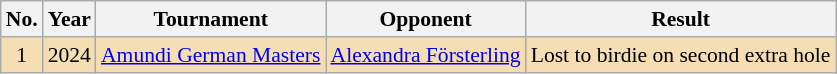<table class="wikitable" style="font-size:90%;">
<tr>
<th>No.</th>
<th>Year</th>
<th>Tournament</th>
<th>Opponent</th>
<th>Result</th>
</tr>
<tr style="background:#F5DEB3;">
<td align=center>1</td>
<td>2024</td>
<td><a href='#'>Amundi German Masters</a></td>
<td> <a href='#'>Alexandra Försterling</a></td>
<td>Lost to birdie on second extra hole</td>
</tr>
</table>
